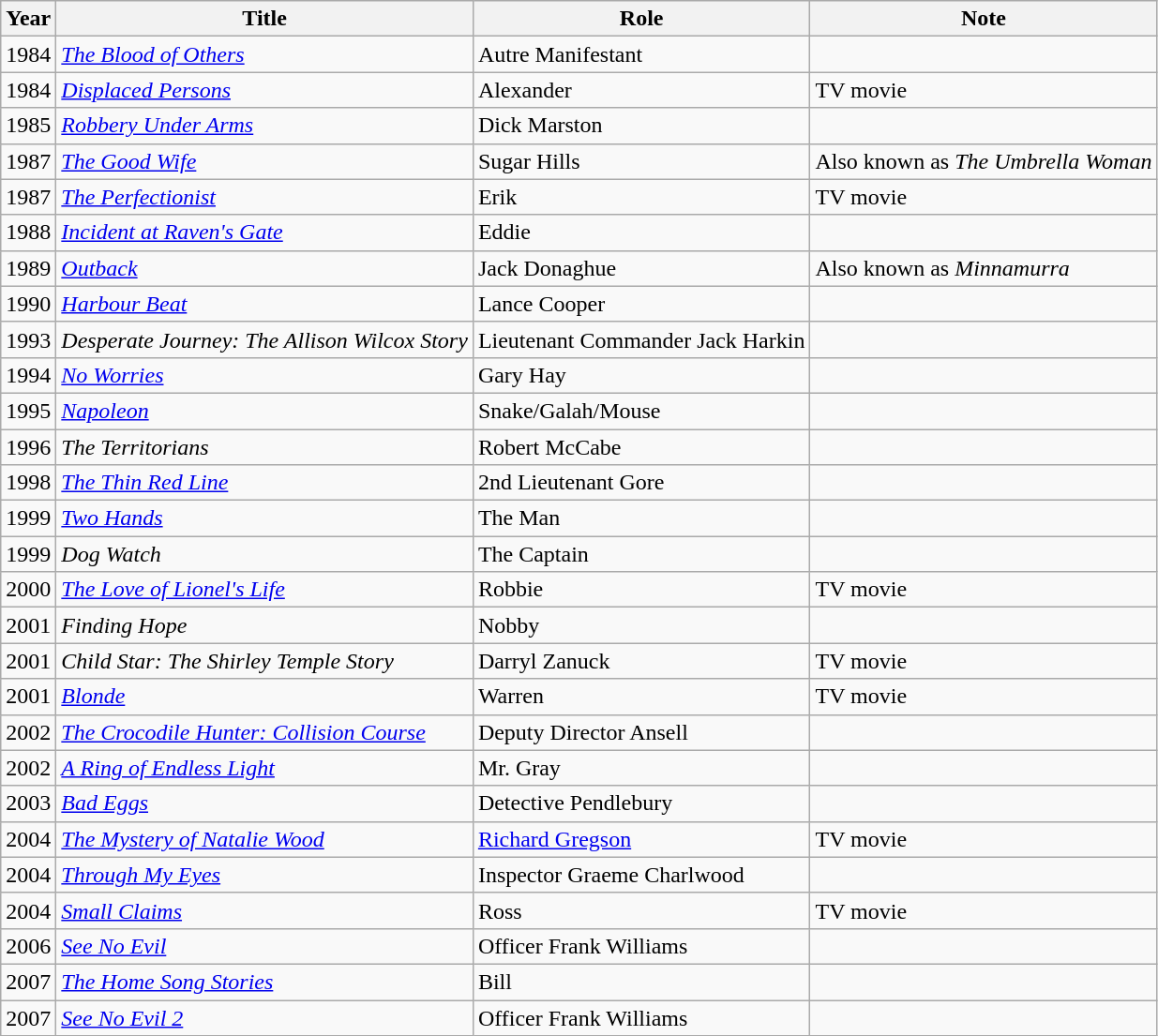<table class="wikitable sortable plainrowheaders">
<tr>
<th scope="col">Year</th>
<th scope="col">Title</th>
<th scope="col">Role</th>
<th scope="col">Note</th>
</tr>
<tr>
<td>1984</td>
<td><em><a href='#'>The Blood of Others</a></em></td>
<td>Autre Manifestant</td>
<td></td>
</tr>
<tr>
<td>1984</td>
<td><em><a href='#'>Displaced Persons</a></em></td>
<td>Alexander</td>
<td>TV movie</td>
</tr>
<tr>
<td>1985</td>
<td><em><a href='#'>Robbery Under Arms</a></em></td>
<td>Dick Marston</td>
<td></td>
</tr>
<tr>
<td>1987</td>
<td><em><a href='#'>The Good Wife</a></em></td>
<td>Sugar Hills</td>
<td>Also known as <em>The Umbrella Woman</em></td>
</tr>
<tr>
<td>1987</td>
<td><em><a href='#'>The Perfectionist</a></em></td>
<td>Erik</td>
<td>TV movie</td>
</tr>
<tr>
<td>1988</td>
<td><em><a href='#'>Incident at Raven's Gate</a></em></td>
<td>Eddie</td>
<td></td>
</tr>
<tr>
<td>1989</td>
<td><em><a href='#'>Outback</a></em></td>
<td>Jack Donaghue</td>
<td>Also known as <em>Minnamurra</em></td>
</tr>
<tr>
<td>1990</td>
<td><em><a href='#'>Harbour Beat</a></em></td>
<td>Lance Cooper</td>
<td></td>
</tr>
<tr>
<td>1993</td>
<td><em>Desperate Journey: The Allison Wilcox Story</em></td>
<td>Lieutenant Commander Jack Harkin</td>
<td></td>
</tr>
<tr>
<td>1994</td>
<td><em><a href='#'>No Worries</a></em></td>
<td>Gary Hay</td>
<td></td>
</tr>
<tr>
<td>1995</td>
<td><em><a href='#'>Napoleon</a></em></td>
<td>Snake/Galah/Mouse</td>
<td></td>
</tr>
<tr>
<td>1996</td>
<td><em>The Territorians</em></td>
<td>Robert McCabe</td>
<td></td>
</tr>
<tr>
<td>1998</td>
<td><em><a href='#'>The Thin Red Line</a></em></td>
<td>2nd Lieutenant Gore</td>
<td></td>
</tr>
<tr>
<td>1999</td>
<td><em><a href='#'>Two Hands</a></em></td>
<td>The Man</td>
<td></td>
</tr>
<tr>
<td>1999</td>
<td><em>Dog Watch</em></td>
<td>The Captain</td>
<td></td>
</tr>
<tr>
<td>2000</td>
<td><em><a href='#'>The Love of Lionel's Life</a></em></td>
<td>Robbie</td>
<td>TV movie</td>
</tr>
<tr>
<td>2001</td>
<td><em>Finding Hope</em></td>
<td>Nobby</td>
<td></td>
</tr>
<tr>
<td>2001</td>
<td><em>Child Star: The Shirley Temple Story</em></td>
<td>Darryl Zanuck</td>
<td>TV movie</td>
</tr>
<tr>
<td>2001</td>
<td><em><a href='#'>Blonde</a></em></td>
<td>Warren</td>
<td>TV movie</td>
</tr>
<tr>
<td>2002</td>
<td><em><a href='#'>The Crocodile Hunter: Collision Course</a></em></td>
<td>Deputy Director Ansell</td>
<td></td>
</tr>
<tr>
<td>2002</td>
<td><em><a href='#'>A Ring of Endless Light</a></em></td>
<td>Mr. Gray</td>
<td></td>
</tr>
<tr>
<td>2003</td>
<td><em><a href='#'>Bad Eggs</a></em></td>
<td>Detective Pendlebury</td>
<td></td>
</tr>
<tr>
<td>2004</td>
<td><em><a href='#'>The Mystery of Natalie Wood</a></em></td>
<td><a href='#'>Richard Gregson</a></td>
<td>TV movie</td>
</tr>
<tr>
<td>2004</td>
<td><em><a href='#'>Through My Eyes</a></em></td>
<td>Inspector Graeme Charlwood</td>
<td></td>
</tr>
<tr>
<td>2004</td>
<td><em><a href='#'>Small Claims</a></em></td>
<td>Ross</td>
<td>TV movie</td>
</tr>
<tr>
<td>2006</td>
<td><em><a href='#'>See No Evil</a></em></td>
<td>Officer Frank Williams</td>
<td></td>
</tr>
<tr>
<td>2007</td>
<td><em><a href='#'>The Home Song Stories</a></em></td>
<td>Bill</td>
<td></td>
</tr>
<tr>
<td>2007</td>
<td><em><a href='#'>See No Evil 2</a></em></td>
<td>Officer Frank Williams</td>
<td></td>
</tr>
</table>
